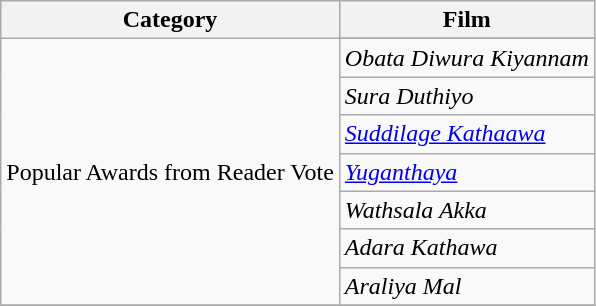<table class="wikitable plainrowheaders sortable">
<tr>
<th scope="col">Category</th>
<th scope="col">Film</th>
</tr>
<tr>
<td rowspan=8>Popular Awards from Reader Vote</td>
</tr>
<tr>
<td><em>Obata Diwura Kiyannam</em></td>
</tr>
<tr>
<td><em>Sura Duthiyo</em></td>
</tr>
<tr>
<td><em><a href='#'>Suddilage Kathaawa</a></em></td>
</tr>
<tr>
<td><em><a href='#'>Yuganthaya</a></em></td>
</tr>
<tr>
<td><em>Wathsala Akka</em></td>
</tr>
<tr>
<td><em>Adara Kathawa</em></td>
</tr>
<tr>
<td><em>Araliya Mal</em></td>
</tr>
<tr>
</tr>
</table>
